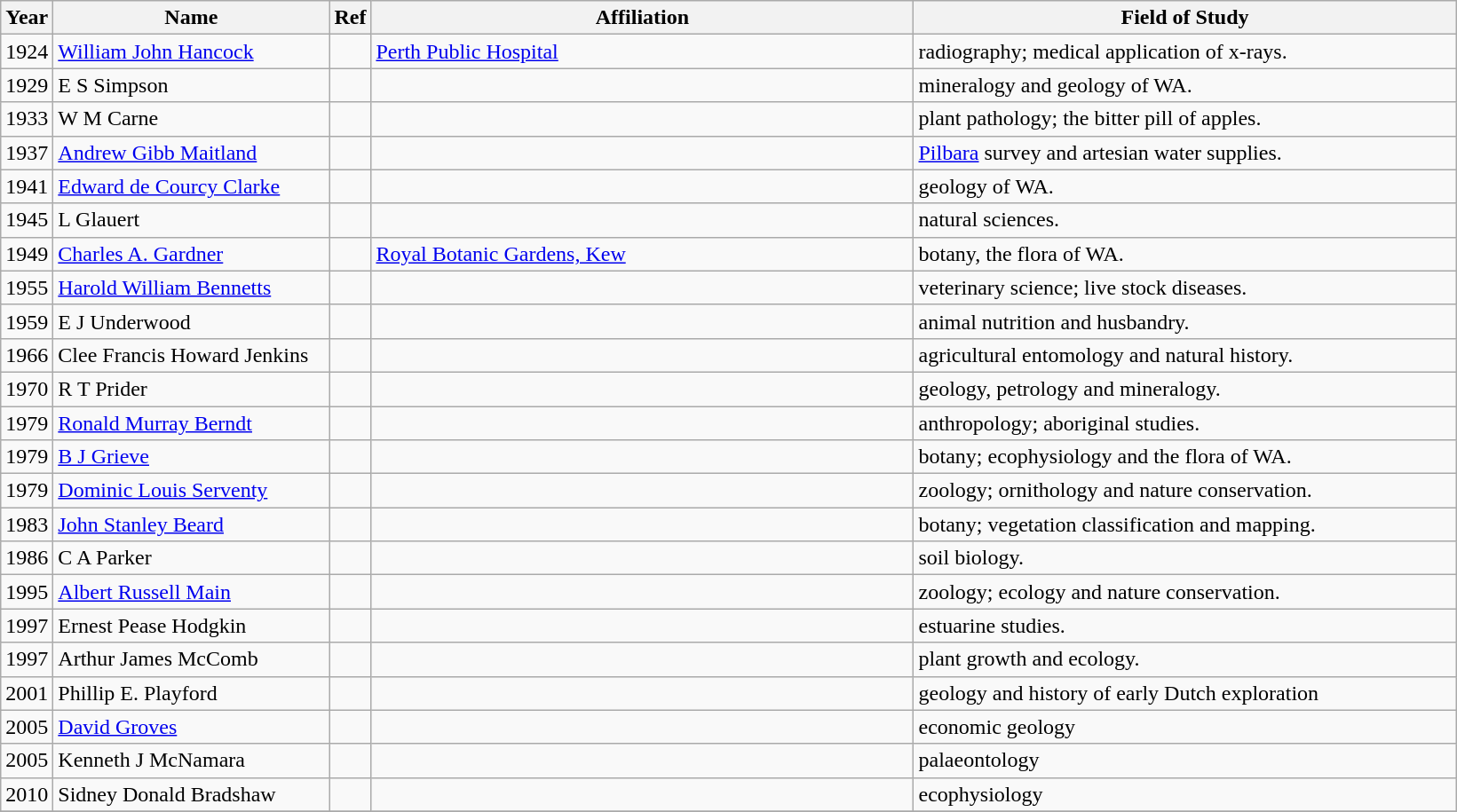<table class="wikitable" border="1" style="align:left;">
<tr>
<th width="4">Year</th>
<th width="200">Name</th>
<th width=6>Ref</th>
<th width=400>Affiliation</th>
<th width="400">Field of Study</th>
</tr>
<tr>
<td>1924</td>
<td><a href='#'>William John Hancock</a></td>
<td></td>
<td><a href='#'>Perth Public Hospital</a></td>
<td>radiography; medical application of x-rays.</td>
</tr>
<tr>
<td>1929</td>
<td>E S Simpson</td>
<td></td>
<td></td>
<td>mineralogy and geology of WA.</td>
</tr>
<tr>
<td>1933</td>
<td>W M Carne</td>
<td></td>
<td></td>
<td>plant pathology; the bitter pill of apples.</td>
</tr>
<tr>
<td>1937</td>
<td><a href='#'>Andrew Gibb Maitland</a></td>
<td></td>
<td></td>
<td><a href='#'>Pilbara</a> survey and artesian water supplies.</td>
</tr>
<tr>
<td>1941</td>
<td><a href='#'>Edward de Courcy Clarke</a></td>
<td></td>
<td></td>
<td>geology of WA.</td>
</tr>
<tr>
<td>1945</td>
<td>L Glauert</td>
<td></td>
<td></td>
<td>natural sciences.</td>
</tr>
<tr>
<td>1949</td>
<td><a href='#'>Charles A. Gardner</a></td>
<td></td>
<td><a href='#'>Royal Botanic Gardens, Kew</a></td>
<td>botany, the flora of WA.</td>
</tr>
<tr>
<td>1955</td>
<td><a href='#'>Harold William Bennetts</a></td>
<td></td>
<td></td>
<td>veterinary science; live stock diseases.</td>
</tr>
<tr>
<td>1959</td>
<td>E J Underwood</td>
<td></td>
<td></td>
<td>animal nutrition and husbandry.</td>
</tr>
<tr>
<td>1966</td>
<td>Clee Francis Howard Jenkins</td>
<td></td>
<td></td>
<td>agricultural entomology and natural history.</td>
</tr>
<tr>
<td>1970</td>
<td>R T Prider</td>
<td></td>
<td></td>
<td>geology, petrology and mineralogy.</td>
</tr>
<tr>
<td>1979</td>
<td><a href='#'>Ronald Murray Berndt</a></td>
<td></td>
<td></td>
<td>anthropology; aboriginal studies.</td>
</tr>
<tr>
<td>1979</td>
<td><a href='#'>B J Grieve</a></td>
<td></td>
<td></td>
<td>botany; ecophysiology and the flora of WA.</td>
</tr>
<tr>
<td>1979</td>
<td><a href='#'>Dominic Louis Serventy</a></td>
<td></td>
<td></td>
<td>zoology; ornithology and nature conservation.</td>
</tr>
<tr>
<td>1983</td>
<td><a href='#'>John Stanley Beard </a></td>
<td></td>
<td></td>
<td>botany; vegetation classification and mapping.</td>
</tr>
<tr>
<td>1986</td>
<td>C A Parker</td>
<td></td>
<td></td>
<td>soil biology.</td>
</tr>
<tr>
<td>1995</td>
<td><a href='#'>Albert Russell Main</a></td>
<td></td>
<td></td>
<td>zoology; ecology and nature conservation.</td>
</tr>
<tr>
<td>1997</td>
<td>Ernest Pease Hodgkin</td>
<td></td>
<td></td>
<td>estuarine studies.</td>
</tr>
<tr>
<td>1997</td>
<td>Arthur James McComb</td>
<td></td>
<td></td>
<td>plant growth and ecology.</td>
</tr>
<tr>
<td>2001</td>
<td>Phillip E. Playford</td>
<td></td>
<td></td>
<td>geology and history of early Dutch exploration</td>
</tr>
<tr>
<td>2005</td>
<td><a href='#'>David Groves</a></td>
<td></td>
<td></td>
<td>economic geology</td>
</tr>
<tr>
<td>2005</td>
<td>Kenneth J McNamara</td>
<td></td>
<td></td>
<td>palaeontology</td>
</tr>
<tr>
<td>2010</td>
<td>Sidney Donald Bradshaw</td>
<td></td>
<td></td>
<td>ecophysiology</td>
</tr>
<tr>
</tr>
</table>
